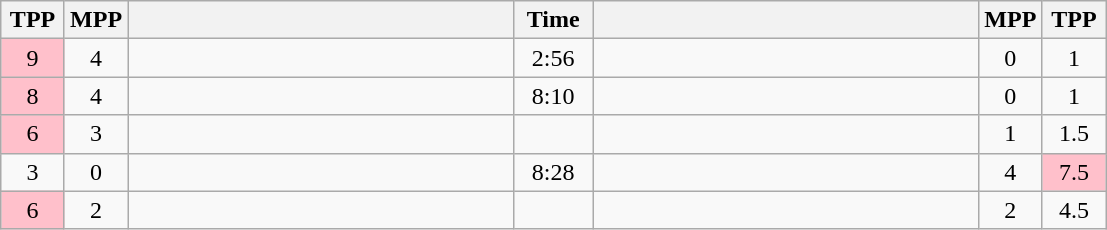<table class="wikitable" style="text-align: center;" |>
<tr>
<th width="35">TPP</th>
<th width="35">MPP</th>
<th width="250"></th>
<th width="45">Time</th>
<th width="250"></th>
<th width="35">MPP</th>
<th width="35">TPP</th>
</tr>
<tr>
<td bgcolor=pink>9</td>
<td>4</td>
<td style="text-align:left;"></td>
<td>2:56</td>
<td style="text-align:left;"><strong></strong></td>
<td>0</td>
<td>1</td>
</tr>
<tr>
<td bgcolor=pink>8</td>
<td>4</td>
<td style="text-align:left;"></td>
<td>8:10</td>
<td style="text-align:left;"><strong></strong></td>
<td>0</td>
<td>1</td>
</tr>
<tr>
<td bgcolor=pink>6</td>
<td>3</td>
<td style="text-align:left;"></td>
<td></td>
<td style="text-align:left;"><strong></strong></td>
<td>1</td>
<td>1.5</td>
</tr>
<tr>
<td>3</td>
<td>0</td>
<td style="text-align:left;"><strong></strong></td>
<td>8:28</td>
<td style="text-align:left;"></td>
<td>4</td>
<td bgcolor=pink>7.5</td>
</tr>
<tr>
<td bgcolor=pink>6</td>
<td>2</td>
<td style="text-align:left;"></td>
<td></td>
<td style="text-align:left;"></td>
<td>2</td>
<td>4.5</td>
</tr>
</table>
